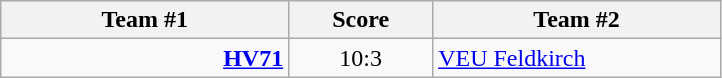<table class="wikitable" style="text-align: center;">
<tr>
<th width=22%>Team #1</th>
<th width=11%>Score</th>
<th width=22%>Team #2</th>
</tr>
<tr>
<td style="text-align: right;"><strong><a href='#'>HV71</a></strong> </td>
<td>10:3</td>
<td style="text-align: left;"> <a href='#'>VEU Feldkirch</a></td>
</tr>
</table>
